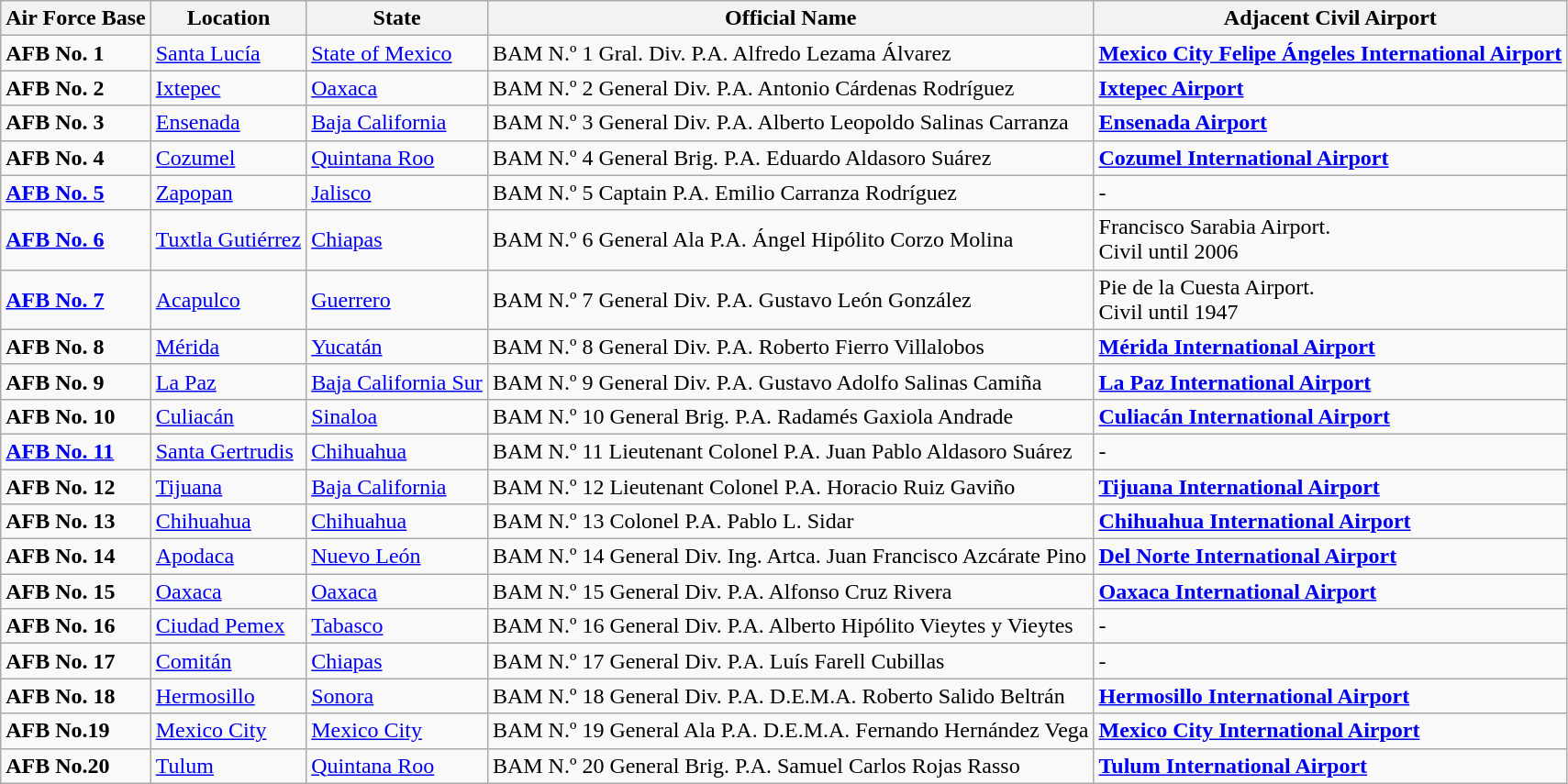<table class="wikitable sortable" align="center">
<tr>
<th>Air Force Base</th>
<th>Location</th>
<th>State</th>
<th>Official Name</th>
<th>Adjacent Civil Airport</th>
</tr>
<tr>
<td><strong>AFB No. 1</strong></td>
<td><a href='#'>Santa Lucía</a></td>
<td><a href='#'>State of Mexico</a></td>
<td>BAM N.º 1 Gral. Div. P.A. Alfredo Lezama Álvarez</td>
<td><a href='#'><strong>Mexico City Felipe Ángeles International Airport</strong></a></td>
</tr>
<tr>
<td><strong>AFB No. 2</strong></td>
<td><a href='#'>Ixtepec</a></td>
<td><a href='#'>Oaxaca</a></td>
<td>BAM N.º 2 General Div. P.A. Antonio Cárdenas Rodríguez</td>
<td><a href='#'><strong>Ixtepec Airport</strong></a></td>
</tr>
<tr>
<td><strong>AFB No. 3</strong></td>
<td><a href='#'>Ensenada</a></td>
<td><a href='#'>Baja California</a></td>
<td>BAM N.º 3 General Div. P.A. Alberto Leopoldo Salinas Carranza</td>
<td><a href='#'><strong>Ensenada Airport</strong></a></td>
</tr>
<tr>
<td><strong>AFB No. 4</strong></td>
<td><a href='#'>Cozumel</a></td>
<td><a href='#'>Quintana Roo</a></td>
<td>BAM N.º 4 General Brig. P.A. Eduardo Aldasoro Suárez</td>
<td><a href='#'><strong>Cozumel International Airport</strong></a></td>
</tr>
<tr>
<td><strong><a href='#'>AFB No. 5</a></strong></td>
<td><a href='#'>Zapopan</a></td>
<td><a href='#'>Jalisco</a></td>
<td>BAM N.º 5 Captain P.A. Emilio Carranza Rodríguez</td>
<td>-</td>
</tr>
<tr>
<td><strong><a href='#'>AFB No. 6</a></strong></td>
<td><a href='#'>Tuxtla Gutiérrez</a></td>
<td><a href='#'>Chiapas</a></td>
<td>BAM N.º 6 General Ala P.A. Ángel Hipólito Corzo Molina</td>
<td>Francisco Sarabia Airport.<br>Civil until 2006</td>
</tr>
<tr>
<td><strong><a href='#'>AFB No. 7</a></strong></td>
<td><a href='#'>Acapulco</a></td>
<td><a href='#'>Guerrero</a></td>
<td>BAM N.º 7 General Div. P.A. Gustavo León González</td>
<td>Pie de la Cuesta Airport.<br>Civil until 1947</td>
</tr>
<tr>
<td><strong>AFB No. 8</strong></td>
<td><a href='#'>Mérida</a></td>
<td><a href='#'>Yucatán</a></td>
<td>BAM N.º 8 General Div. P.A. Roberto Fierro Villalobos</td>
<td><a href='#'><strong>Mérida International Airport</strong></a></td>
</tr>
<tr>
<td><strong>AFB No. 9</strong></td>
<td><a href='#'>La Paz</a></td>
<td><a href='#'>Baja California Sur</a></td>
<td>BAM N.º 9 General Div. P.A. Gustavo Adolfo Salinas Camiña</td>
<td><a href='#'><strong>La Paz International Airport</strong></a></td>
</tr>
<tr>
<td><strong>AFB No. 10</strong></td>
<td><a href='#'>Culiacán</a></td>
<td><a href='#'>Sinaloa</a></td>
<td>BAM N.º 10 General Brig. P.A. Radamés Gaxiola Andrade</td>
<td><a href='#'><strong>Culiacán International Airport</strong></a></td>
</tr>
<tr>
<td><strong><a href='#'>AFB No. 11</a></strong></td>
<td><a href='#'>Santa Gertrudis</a></td>
<td><a href='#'>Chihuahua</a></td>
<td>BAM N.º 11 Lieutenant Colonel P.A. Juan Pablo Aldasoro Suárez</td>
<td>-</td>
</tr>
<tr>
<td><strong>AFB No. 12</strong></td>
<td><a href='#'>Tijuana</a></td>
<td><a href='#'>Baja California</a></td>
<td>BAM N.º 12 Lieutenant Colonel P.A. Horacio Ruiz Gaviño</td>
<td><a href='#'><strong>Tijuana International Airport</strong></a></td>
</tr>
<tr>
<td><strong>AFB No. 13</strong></td>
<td><a href='#'>Chihuahua</a></td>
<td><a href='#'>Chihuahua</a></td>
<td>BAM N.º 13 Colonel P.A. Pablo L. Sidar</td>
<td><a href='#'><strong>Chihuahua International Airport</strong></a></td>
</tr>
<tr>
<td><strong>AFB No. 14</strong></td>
<td><a href='#'>Apodaca</a></td>
<td><a href='#'>Nuevo León</a></td>
<td>BAM N.º 14 General Div. Ing. Artca. Juan Francisco Azcárate Pino</td>
<td><a href='#'><strong>Del Norte International Airport</strong></a></td>
</tr>
<tr>
<td><strong>AFB No. 15</strong></td>
<td><a href='#'>Oaxaca</a></td>
<td><a href='#'>Oaxaca</a></td>
<td>BAM N.º 15 General Div. P.A. Alfonso Cruz Rivera</td>
<td><a href='#'><strong>Oaxaca International Airport</strong></a></td>
</tr>
<tr>
<td><strong>AFB No. 16</strong></td>
<td><a href='#'>Ciudad Pemex</a></td>
<td><a href='#'>Tabasco</a></td>
<td>BAM N.º 16 General Div. P.A. Alberto Hipólito Vieytes y Vieytes</td>
<td>-</td>
</tr>
<tr>
<td><strong>AFB No. 17</strong></td>
<td><a href='#'>Comitán</a></td>
<td><a href='#'>Chiapas</a></td>
<td>BAM N.º 17 General Div. P.A. Luís Farell Cubillas</td>
<td>-</td>
</tr>
<tr>
<td><strong>AFB No. 18</strong></td>
<td><a href='#'>Hermosillo</a></td>
<td><a href='#'>Sonora</a></td>
<td>BAM N.º 18 General Div. P.A. D.E.M.A. Roberto Salido Beltrán</td>
<td><a href='#'><strong>Hermosillo International Airport</strong></a></td>
</tr>
<tr>
<td><strong>AFB No.19</strong></td>
<td><a href='#'>Mexico City</a></td>
<td><a href='#'>Mexico City</a></td>
<td>BAM N.º 19 General Ala P.A. D.E.M.A. Fernando Hernández Vega</td>
<td><a href='#'><strong>Mexico City International Airport</strong></a></td>
</tr>
<tr>
<td><strong>AFB No.20</strong></td>
<td><a href='#'>Tulum</a></td>
<td><a href='#'>Quintana Roo</a></td>
<td>BAM N.º 20 General Brig. P.A. Samuel Carlos Rojas Rasso</td>
<td><a href='#'><strong>Tulum International Airport</strong></a></td>
</tr>
</table>
